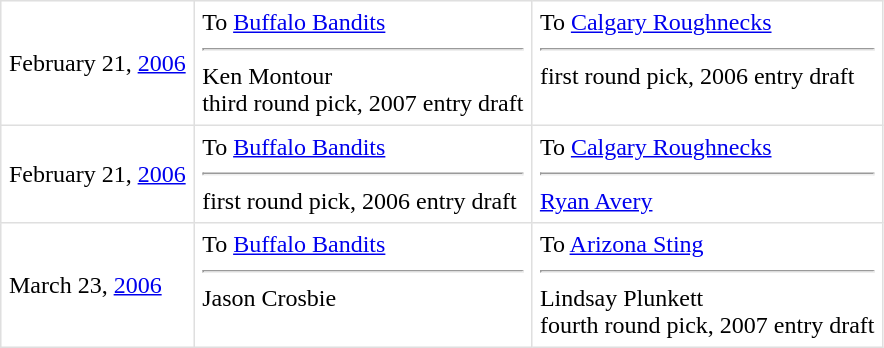<table border=1 style="border-collapse:collapse" bordercolor="#DFDFDF"  cellpadding="5">
<tr>
<td>February 21, <a href='#'>2006</a><br></td>
<td valign="top">To <a href='#'>Buffalo Bandits</a> <hr>Ken Montour<br>third round pick, 2007 entry draft</td>
<td valign="top">To <a href='#'>Calgary Roughnecks</a> <hr>first round pick, 2006 entry draft</td>
</tr>
<tr>
<td>February 21, <a href='#'>2006</a><br></td>
<td valign="top">To <a href='#'>Buffalo Bandits</a> <hr>first round pick, 2006 entry draft</td>
<td valign="top">To <a href='#'>Calgary Roughnecks</a> <hr><a href='#'>Ryan Avery</a></td>
</tr>
<tr>
<td>March 23, <a href='#'>2006</a><br></td>
<td valign="top">To <a href='#'>Buffalo Bandits</a> <hr>Jason Crosbie</td>
<td valign="top">To <a href='#'>Arizona Sting</a> <hr>Lindsay Plunkett<br>fourth round pick, 2007 entry draft</td>
</tr>
</table>
